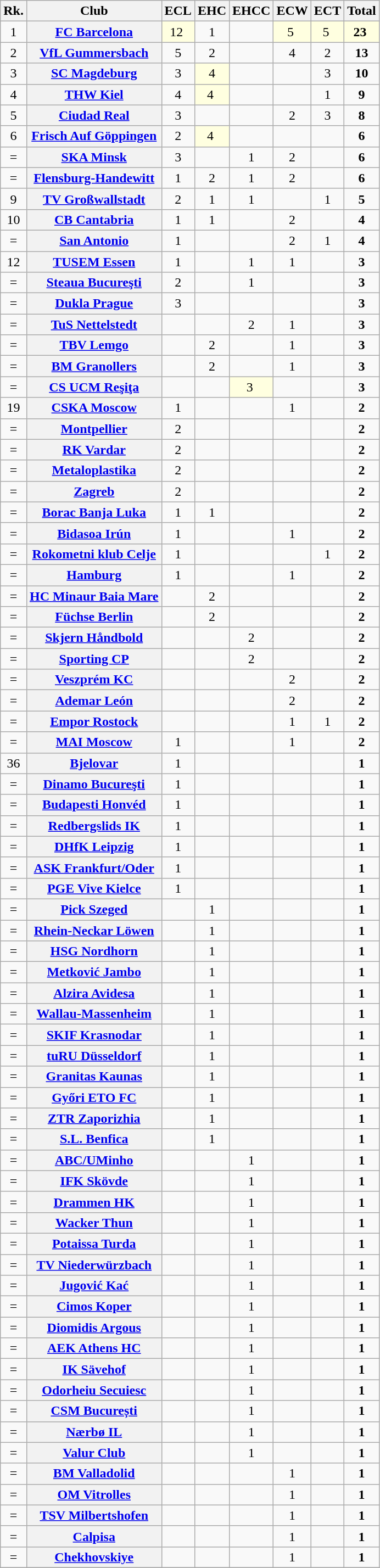<table class="sortable plainrowheaders wikitable">
<tr>
<th scope="col">Rk.</th>
<th scope="col">Club</th>
<th scope="col">ECL</th>
<th scope="col">EHC</th>
<th scope="col">EHCC</th>
<th scope="col">ECW</th>
<th scope="col">ECT</th>
<th scope="col">Total</th>
</tr>
<tr>
<td align=center>1</td>
<th scope=row align="left"> <a href='#'>FC Barcelona</a></th>
<td style="text-align:center; background:#ffffe0;">12 </td>
<td align=center>1</td>
<td align=center></td>
<td style="text-align:center; background:#ffffe0;">5 </td>
<td style="text-align:center; background:#ffffe0;">5 </td>
<td style="text-align:center; background:#ffffe0;"><strong>23</strong> </td>
</tr>
<tr>
<td align=center>2</td>
<th scope=row align="left"> <a href='#'>VfL Gummersbach</a></th>
<td align=center>5</td>
<td align=center>2</td>
<td align=center></td>
<td align=center>4</td>
<td align=center>2</td>
<td align=center><strong>13</strong></td>
</tr>
<tr>
<td align=center>3</td>
<th scope=row align="left"> <a href='#'>SC Magdeburg</a></th>
<td align=center>3</td>
<td style="text-align:center; background:#ffffe0;">4</td>
<td align=center></td>
<td align=center></td>
<td align=center>3</td>
<td align=center><strong>10</strong></td>
</tr>
<tr>
<td align=center>4</td>
<th scope=row align="left"> <a href='#'>THW Kiel</a></th>
<td align=center>4</td>
<td style="text-align:center; background:#ffffe0;">4 </td>
<td align=center></td>
<td align=center></td>
<td align=center>1</td>
<td align=center><strong>9</strong></td>
</tr>
<tr>
<td align=center>5</td>
<th scope=row align="left"> <a href='#'>Ciudad Real</a></th>
<td align=center>3</td>
<td align=center></td>
<td align=center></td>
<td align=center>2</td>
<td align=center>3</td>
<td align=center><strong>8</strong></td>
</tr>
<tr>
<td align=center>6</td>
<th scope=row align="left"> <a href='#'>Frisch Auf Göppingen</a></th>
<td align=center>2</td>
<td style="text-align:center; background:#ffffe0;">4 </td>
<td align=center></td>
<td align=center></td>
<td align=center></td>
<td align=center><strong>6</strong></td>
</tr>
<tr>
<td align=center>=</td>
<th scope=row align="left"> <a href='#'>SKA Minsk</a></th>
<td align=center>3</td>
<td align=center></td>
<td align=center>1</td>
<td align=center>2</td>
<td align=center></td>
<td align=center><strong>6</strong></td>
</tr>
<tr>
<td align=center>=</td>
<th scope=row align="left"> <a href='#'>Flensburg-Handewitt</a></th>
<td align=center>1</td>
<td align=center>2</td>
<td align=center>1</td>
<td align=center>2</td>
<td align=center></td>
<td align=center><strong>6</strong></td>
</tr>
<tr>
<td align=center>9</td>
<th scope=row align="left"> <a href='#'>TV Großwallstadt</a></th>
<td align=center>2</td>
<td align=center>1</td>
<td align=center>1</td>
<td align=center></td>
<td align=center>1</td>
<td align=center><strong>5</strong></td>
</tr>
<tr>
<td align=center>10</td>
<th scope=row align="left"> <a href='#'>CB Cantabria</a></th>
<td align=center>1</td>
<td align=center>1</td>
<td align=center></td>
<td align=center>2</td>
<td align=center></td>
<td align=center><strong>4</strong></td>
</tr>
<tr>
<td align=center>=</td>
<th scope=row align="left"> <a href='#'>San Antonio</a></th>
<td align=center>1</td>
<td align=center></td>
<td align=center></td>
<td align=center>2</td>
<td align=center>1</td>
<td align=center><strong>4</strong></td>
</tr>
<tr>
<td align=center>12</td>
<th scope=row align="left"> <a href='#'>TUSEM Essen</a></th>
<td align=center>1</td>
<td align=center></td>
<td align=center>1</td>
<td align=center>1</td>
<td align=center></td>
<td align=center><strong>3</strong></td>
</tr>
<tr>
<td align=center>=</td>
<th scope=row align="left"> <a href='#'>Steaua Bucureşti</a></th>
<td align=center>2</td>
<td align=center></td>
<td align=center>1</td>
<td align=center></td>
<td align=center></td>
<td align=center><strong>3</strong></td>
</tr>
<tr>
<td align=center>=</td>
<th scope=row align="left"> <a href='#'>Dukla Prague</a></th>
<td align=center>3</td>
<td align=center></td>
<td align=center></td>
<td align=center></td>
<td align=center></td>
<td align=center><strong>3</strong></td>
</tr>
<tr>
<td align=center>=</td>
<th scope=row align="left"> <a href='#'>TuS Nettelstedt</a></th>
<td align=center></td>
<td align=center></td>
<td align=center>2</td>
<td align=center>1</td>
<td align=center></td>
<td align=center><strong>3</strong></td>
</tr>
<tr>
<td align=center>=</td>
<th scope=row align="left"> <a href='#'>TBV Lemgo</a></th>
<td align=center></td>
<td align=center>2</td>
<td align=center></td>
<td align=center>1</td>
<td align=center></td>
<td align=center><strong>3</strong></td>
</tr>
<tr>
<td align=center>=</td>
<th scope=row align="left"> <a href='#'>BM Granollers</a></th>
<td align=center></td>
<td align=center>2</td>
<td align=center></td>
<td align=center>1</td>
<td align=center></td>
<td align=center><strong>3</strong></td>
</tr>
<tr>
<td align=center>=</td>
<th scope=row align="left"> <a href='#'>CS UCM Reşiţa</a></th>
<td align=center></td>
<td align=center></td>
<td style="text-align:center; background:#ffffe0;">3 </td>
<td align=center></td>
<td align=center></td>
<td align=center><strong>3</strong></td>
</tr>
<tr>
<td align=center>19</td>
<th scope=row align="left"> <a href='#'>CSKA Moscow</a></th>
<td align=center>1</td>
<td align=center></td>
<td align=center></td>
<td align=center>1</td>
<td align=center></td>
<td align=center><strong>2</strong></td>
</tr>
<tr>
<td align=center>=</td>
<th scope=row align="left"> <a href='#'>Montpellier</a></th>
<td align=center>2</td>
<td align=center></td>
<td align=center></td>
<td align=center></td>
<td align=center></td>
<td align=center><strong>2 </strong></td>
</tr>
<tr>
<td align=center>=</td>
<th scope=row align="left"> <a href='#'>RK Vardar</a></th>
<td align=center>2</td>
<td align=center></td>
<td align=center></td>
<td align=center></td>
<td align=center></td>
<td align=center><strong>2 </strong></td>
</tr>
<tr>
<td align=center>=</td>
<th scope=row align="left"> <a href='#'>Metaloplastika</a></th>
<td align=center>2</td>
<td align=center></td>
<td align=center></td>
<td align=center></td>
<td align=center></td>
<td align=center><strong>2 </strong></td>
</tr>
<tr>
<td align=center>=</td>
<th scope=row align="left"> <a href='#'>Zagreb</a></th>
<td align=center>2</td>
<td align=center></td>
<td align=center></td>
<td align=center></td>
<td align=center></td>
<td align=center><strong> 2</strong></td>
</tr>
<tr>
<td align=center>=</td>
<th scope=row align="left"> <a href='#'>Borac Banja Luka</a></th>
<td align=center>1</td>
<td align=center>1</td>
<td align=center></td>
<td align=center></td>
<td align=center></td>
<td align=center><strong> 2</strong></td>
</tr>
<tr>
<td align=center>=</td>
<th scope=row align="left"> <a href='#'>Bidasoa Irún</a></th>
<td align=center>1</td>
<td align=center></td>
<td align=center></td>
<td align=center>1</td>
<td align=center></td>
<td align=center><strong> 2</strong></td>
</tr>
<tr>
<td align=center>=</td>
<th scope=row align="left"> <a href='#'>Rokometni klub Celje</a></th>
<td align=center>1</td>
<td align=center></td>
<td align=center></td>
<td align=center></td>
<td align=center>1</td>
<td align=center><strong> 2</strong></td>
</tr>
<tr>
<td align=center>=</td>
<th scope=row align="left"> <a href='#'>Hamburg</a></th>
<td align=center>1</td>
<td align=center></td>
<td align=center></td>
<td align=center>1</td>
<td align=center></td>
<td align=center><strong> 2</strong></td>
</tr>
<tr>
<td align=center>=</td>
<th scope=row align="left"> <a href='#'>HC Minaur Baia Mare</a></th>
<td align=center></td>
<td align=center>2</td>
<td align=center></td>
<td align=center></td>
<td align=center></td>
<td align=center><strong> 2</strong></td>
</tr>
<tr>
<td align=center>=</td>
<th scope=row align="left"> <a href='#'>Füchse Berlin</a></th>
<td align=center></td>
<td align=center>2</td>
<td align=center></td>
<td align=center></td>
<td align=center></td>
<td align=center><strong>2 </strong></td>
</tr>
<tr>
<td align=center>=</td>
<th scope=row align="left"> <a href='#'>Skjern Håndbold</a></th>
<td align=center></td>
<td align=center></td>
<td align=center>2</td>
<td align=center></td>
<td align=center></td>
<td align=center><strong>2 </strong></td>
</tr>
<tr>
<td align=center>=</td>
<th scope=row align="left"> <a href='#'>Sporting CP</a></th>
<td align=center></td>
<td align=center></td>
<td align=center>2</td>
<td align=center></td>
<td align=center></td>
<td align=center><strong> 2</strong></td>
</tr>
<tr>
<td align=center>=</td>
<th scope=row align="left"> <a href='#'>Veszprém KC</a></th>
<td align=center></td>
<td align=center></td>
<td align=center></td>
<td align=center>2</td>
<td align=center></td>
<td align=center><strong>2 </strong></td>
</tr>
<tr>
<td align=center>=</td>
<th scope=row align="left"> <a href='#'>Ademar León</a></th>
<td align=center></td>
<td align=center></td>
<td align=center></td>
<td align=center>2</td>
<td align=center></td>
<td align=center><strong> 2</strong></td>
</tr>
<tr>
<td align=center>=</td>
<th scope=row align="left"> <a href='#'>Empor Rostock</a></th>
<td align=center></td>
<td align=center></td>
<td align=center></td>
<td align=center>1</td>
<td align=center>1</td>
<td align=center><strong> 2</strong></td>
</tr>
<tr>
<td align=center>=</td>
<th scope=row align="left"> <a href='#'>MAI Moscow</a></th>
<td align=center>1</td>
<td align=center></td>
<td align=center></td>
<td align=center>1</td>
<td align=center></td>
<td align=center><strong> 2</strong></td>
</tr>
<tr>
<td align=center>36</td>
<th scope=row align="left"> <a href='#'>Bjelovar</a></th>
<td align=center>1</td>
<td align=center></td>
<td align=center></td>
<td align=center></td>
<td align=center></td>
<td align=center><strong>1 </strong></td>
</tr>
<tr>
<td align=center>=</td>
<th scope=row align="left"> <a href='#'>Dinamo Bucureşti</a></th>
<td align=center>1</td>
<td align=center></td>
<td align=center></td>
<td align=center></td>
<td align=center></td>
<td align=center><strong>1 </strong></td>
</tr>
<tr>
<td align=center>=</td>
<th scope=row align="left"> <a href='#'>Budapesti Honvéd</a></th>
<td align=center>1</td>
<td align=center></td>
<td align=center></td>
<td align=center></td>
<td align=center></td>
<td align=center><strong> 1</strong></td>
</tr>
<tr>
<td align=center>=</td>
<th scope=row align="left"> <a href='#'>Redbergslids IK</a></th>
<td align=center>1</td>
<td align=center></td>
<td align=center></td>
<td align=center></td>
<td align=center></td>
<td align=center><strong> 1</strong></td>
</tr>
<tr>
<td align=center>=</td>
<th scope=row align="left"> <a href='#'>DHfK Leipzig</a></th>
<td align=center>1</td>
<td align=center></td>
<td align=center></td>
<td align=center></td>
<td align=center></td>
<td align=center><strong>1 </strong></td>
</tr>
<tr>
<td align=center>=</td>
<th scope=row align="left"> <a href='#'>ASK Frankfurt/Oder</a></th>
<td align=center>1</td>
<td align=center></td>
<td align=center></td>
<td align=center></td>
<td align=center></td>
<td align=center><strong> 1</strong></td>
</tr>
<tr>
<td align=center>=</td>
<th scope=row align="left"> <a href='#'>PGE Vive Kielce</a></th>
<td align=center>1</td>
<td align=center></td>
<td align=center></td>
<td align=center></td>
<td align=center></td>
<td align=center><strong>1 </strong></td>
</tr>
<tr>
<td align=center>=</td>
<th scope=row align="left"> <a href='#'>Pick Szeged</a></th>
<td align=center></td>
<td align=center>1</td>
<td align=center></td>
<td align=center></td>
<td align=center></td>
<td align=center><strong>1 </strong></td>
</tr>
<tr>
<td align=center>=</td>
<th scope=row align="left"> <a href='#'>Rhein-Neckar Löwen</a></th>
<td align=center></td>
<td align=center>1</td>
<td align=center></td>
<td align=center></td>
<td align=center></td>
<td align=center><strong> 1</strong></td>
</tr>
<tr>
<td align=center>=</td>
<th scope=row align="left"> <a href='#'>HSG Nordhorn</a></th>
<td align=center></td>
<td align=center>1</td>
<td align=center></td>
<td align=center></td>
<td align=center></td>
<td align=center><strong> 1</strong></td>
</tr>
<tr>
<td align=center>=</td>
<th scope=row align="left"> <a href='#'>Metković Jambo</a></th>
<td align=center></td>
<td align=center>1</td>
<td align=center></td>
<td align=center></td>
<td align=center></td>
<td align=center><strong>1 </strong></td>
</tr>
<tr>
<td align=center>=</td>
<th scope=row align="left"> <a href='#'>Alzira Avidesa</a></th>
<td align=center></td>
<td align=center>1</td>
<td align=center></td>
<td align=center></td>
<td align=center></td>
<td align=center><strong>1 </strong></td>
</tr>
<tr>
<td align=center>=</td>
<th scope=row align="left"> <a href='#'>Wallau-Massenheim</a></th>
<td align=center></td>
<td align=center>1</td>
<td align=center></td>
<td align=center></td>
<td align=center></td>
<td align=center><strong>1 </strong></td>
</tr>
<tr>
<td align=center>=</td>
<th scope=row align="left"> <a href='#'>SKIF Krasnodar</a></th>
<td align=center></td>
<td align=center>1</td>
<td align=center></td>
<td align=center></td>
<td align=center></td>
<td align=center><strong>1 </strong></td>
</tr>
<tr>
<td align=center>=</td>
<th scope=row align="left"> <a href='#'>tuRU Düsseldorf</a></th>
<td align=center></td>
<td align=center>1</td>
<td align=center></td>
<td align=center></td>
<td align=center></td>
<td align=center><strong> 1</strong></td>
</tr>
<tr>
<td align=center>=</td>
<th scope=row align="left"> <a href='#'>Granitas Kaunas</a></th>
<td align=center></td>
<td align=center>1</td>
<td align=center></td>
<td align=center></td>
<td align=center></td>
<td align=center><strong> 1</strong></td>
</tr>
<tr>
<td align=center>=</td>
<th scope=row align="left"> <a href='#'>Győri ETO FC</a></th>
<td align=center></td>
<td align=center>1</td>
<td align=center></td>
<td align=center></td>
<td align=center></td>
<td align=center><strong> 1</strong></td>
</tr>
<tr>
<td align=center>=</td>
<th scope=row align="left"> <a href='#'>ZTR Zaporizhia</a></th>
<td align=center></td>
<td align=center>1</td>
<td align=center></td>
<td align=center></td>
<td align=center></td>
<td align=center><strong>1 </strong></td>
</tr>
<tr>
<td align=center>=</td>
<th scope=row align="left"> <a href='#'>S.L. Benfica</a></th>
<td align=center></td>
<td align=center>1</td>
<td align=center></td>
<td align=center></td>
<td align=center></td>
<td align=center><strong> 1</strong></td>
</tr>
<tr>
<td align=center>=</td>
<th scope=row align="left"> <a href='#'>ABC/UMinho</a></th>
<td align=center></td>
<td align=center></td>
<td align=center>1</td>
<td align=center></td>
<td align=center></td>
<td align=center><strong> 1</strong></td>
</tr>
<tr>
<td align=center>=</td>
<th scope=row align="left"> <a href='#'>IFK Skövde</a></th>
<td align=center></td>
<td align=center></td>
<td align=center>1</td>
<td align=center></td>
<td align=center></td>
<td align=center><strong>1 </strong></td>
</tr>
<tr>
<td align=center>=</td>
<th scope=row align="left"> <a href='#'>Drammen HK</a></th>
<td align=center></td>
<td align=center></td>
<td align=center>1</td>
<td align=center></td>
<td align=center></td>
<td align=center><strong> 1</strong></td>
</tr>
<tr>
<td align=center>=</td>
<th scope=row align="left"> <a href='#'>Wacker Thun</a></th>
<td align=center></td>
<td align=center></td>
<td align=center>1</td>
<td align=center></td>
<td align=center></td>
<td align=center><strong> 1</strong></td>
</tr>
<tr>
<td align=center>=</td>
<th scope=row align="left"> <a href='#'>Potaissa Turda</a></th>
<td align=center></td>
<td align=center></td>
<td align=center>1</td>
<td align=center></td>
<td align=center></td>
<td align=center><strong>1 </strong></td>
</tr>
<tr>
<td align=center>=</td>
<th scope=row align="left"> <a href='#'>TV Niederwürzbach</a></th>
<td align=center></td>
<td align=center></td>
<td align=center>1</td>
<td align=center></td>
<td align=center></td>
<td align=center><strong> 1</strong></td>
</tr>
<tr>
<td align=center>=</td>
<th scope=row align="left"> <a href='#'>Jugović Kać</a></th>
<td align=center></td>
<td align=center></td>
<td align=center>1</td>
<td align=center></td>
<td align=center></td>
<td align=center><strong> 1</strong></td>
</tr>
<tr>
<td align=center>=</td>
<th scope=row align="left"> <a href='#'>Cimos Koper</a></th>
<td align=center></td>
<td align=center></td>
<td align=center>1</td>
<td align=center></td>
<td align=center></td>
<td align=center><strong>1 </strong></td>
</tr>
<tr>
<td align=center>=</td>
<th scope=row align="left"> <a href='#'>Diomidis Argous</a></th>
<td align=center></td>
<td align=center></td>
<td align=center>1</td>
<td align=center></td>
<td align=center></td>
<td align=center><strong> 1</strong></td>
</tr>
<tr>
<td align=center>=</td>
<th scope=row align="left"> <a href='#'>AEK Athens HC</a></th>
<td align=center></td>
<td align=center></td>
<td align=center>1</td>
<td align=center></td>
<td align=center></td>
<td align=center><strong> 1</strong></td>
</tr>
<tr>
<td align=center>=</td>
<th scope=row align="left"> <a href='#'>IK Sävehof</a></th>
<td align=center></td>
<td align=center></td>
<td align=center>1</td>
<td align=center></td>
<td align=center></td>
<td align=center><strong> 1</strong></td>
</tr>
<tr>
<td align=center>=</td>
<th scope=row align="left"> <a href='#'>Odorheiu Secuiesc</a></th>
<td align=center></td>
<td align=center></td>
<td align=center>1</td>
<td align=center></td>
<td align=center></td>
<td align=center><strong> 1</strong></td>
</tr>
<tr>
<td align=center>=</td>
<th scope=row align="left"> <a href='#'>CSM București</a></th>
<td align=center></td>
<td align=center></td>
<td align=center>1</td>
<td align=center></td>
<td align=center></td>
<td align=center><strong> 1</strong></td>
</tr>
<tr>
<td align=center>=</td>
<th scope=row align="left"> <a href='#'>Nærbø IL</a></th>
<td align=center></td>
<td align=center></td>
<td align=center>1</td>
<td align=center></td>
<td align=center></td>
<td align=center><strong> 1</strong></td>
</tr>
<tr>
<td align=center>=</td>
<th scope=row align="left"> <a href='#'>Valur Club</a></th>
<td align=center></td>
<td align=center></td>
<td align=center>1</td>
<td align=center></td>
<td align=center></td>
<td align=center><strong> 1</strong></td>
</tr>
<tr>
<td align=center>=</td>
<th scope=row align="left"> <a href='#'>BM Valladolid</a></th>
<td align=center></td>
<td align=center></td>
<td align=center></td>
<td align=center>1</td>
<td align=center></td>
<td align=center><strong>1 </strong></td>
</tr>
<tr>
<td align=center>=</td>
<th scope=row align="left"> <a href='#'>OM Vitrolles</a></th>
<td align=center></td>
<td align=center></td>
<td align=center></td>
<td align=center>1</td>
<td align=center></td>
<td align=center><strong> 1</strong></td>
</tr>
<tr>
<td align=center>=</td>
<th scope=row align="left"> <a href='#'>TSV Milbertshofen</a></th>
<td align=center></td>
<td align=center></td>
<td align=center></td>
<td align=center>1</td>
<td align=center></td>
<td align=center><strong> 1</strong></td>
</tr>
<tr>
<td align=center>=</td>
<th scope=row align="left"> <a href='#'>Calpisa</a></th>
<td align=center></td>
<td align=center></td>
<td align=center></td>
<td align=center>1</td>
<td align=center></td>
<td align=center><strong> 1</strong></td>
</tr>
<tr>
<td align=center>=</td>
<th scope=row align="left"> <a href='#'>Chekhovskiye</a></th>
<td align=center></td>
<td align=center></td>
<td align=center></td>
<td align=center>1</td>
<td align=center></td>
<td align=center><strong> 1</strong></td>
</tr>
<tr>
</tr>
</table>
